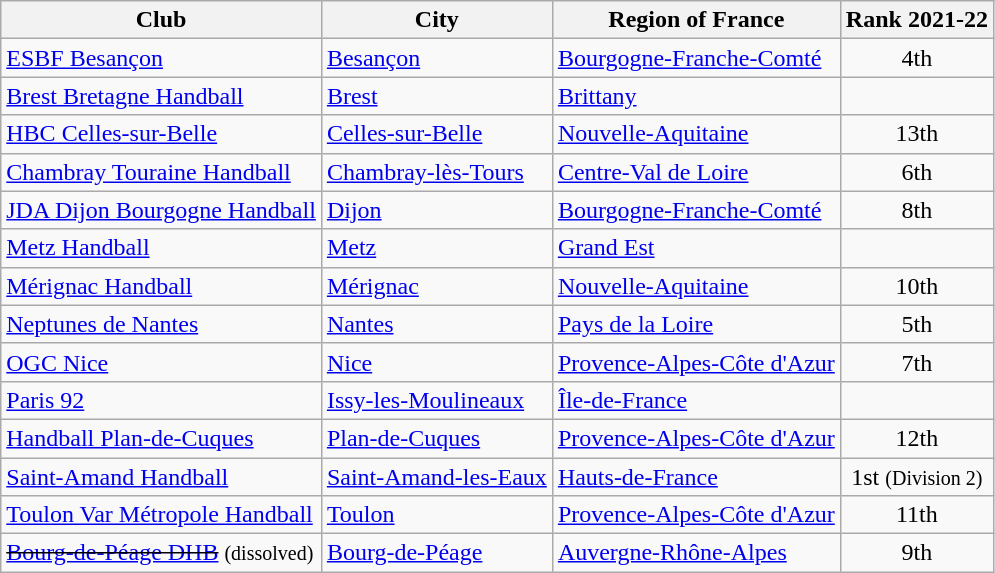<table class="wikitable sortable">
<tr>
<th>Club</th>
<th>City</th>
<th>Region of France</th>
<th>Rank 2021-22</th>
</tr>
<tr>
<td><a href='#'>ESBF Besançon</a></td>
<td><a href='#'>Besançon</a></td>
<td><a href='#'>Bourgogne-Franche-Comté</a></td>
<td align="center">4th</td>
</tr>
<tr>
<td><a href='#'>Brest Bretagne Handball</a></td>
<td><a href='#'>Brest</a></td>
<td><a href='#'>Brittany</a></td>
<td align="center"></td>
</tr>
<tr>
<td><a href='#'>HBC Celles-sur-Belle</a></td>
<td><a href='#'>Celles-sur-Belle</a></td>
<td><a href='#'>Nouvelle-Aquitaine</a></td>
<td align="center">13th</td>
</tr>
<tr>
<td><a href='#'>Chambray Touraine Handball</a></td>
<td><a href='#'>Chambray-lès-Tours</a></td>
<td><a href='#'>Centre-Val de Loire</a></td>
<td align="center">6th</td>
</tr>
<tr>
<td><a href='#'>JDA Dijon Bourgogne Handball</a></td>
<td><a href='#'>Dijon</a></td>
<td><a href='#'>Bourgogne-Franche-Comté</a></td>
<td align="center">8th</td>
</tr>
<tr>
<td><a href='#'>Metz Handball</a></td>
<td><a href='#'>Metz</a></td>
<td><a href='#'>Grand Est</a></td>
<td align="center"></td>
</tr>
<tr>
<td><a href='#'>Mérignac Handball</a></td>
<td><a href='#'>Mérignac</a></td>
<td><a href='#'>Nouvelle-Aquitaine</a></td>
<td align="center">10th</td>
</tr>
<tr>
<td><a href='#'>Neptunes de Nantes</a></td>
<td><a href='#'>Nantes</a></td>
<td><a href='#'>Pays de la Loire</a></td>
<td align="center">5th</td>
</tr>
<tr>
<td><a href='#'>OGC Nice</a></td>
<td><a href='#'>Nice</a></td>
<td><a href='#'>Provence-Alpes-Côte d'Azur</a></td>
<td align="center">7th</td>
</tr>
<tr>
<td><a href='#'>Paris 92</a></td>
<td><a href='#'>Issy-les-Moulineaux</a></td>
<td><a href='#'>Île-de-France</a></td>
<td align="center"></td>
</tr>
<tr>
<td><a href='#'>Handball Plan-de-Cuques</a></td>
<td><a href='#'>Plan-de-Cuques</a></td>
<td><a href='#'>Provence-Alpes-Côte d'Azur</a></td>
<td align="center">12th</td>
</tr>
<tr>
<td><a href='#'>Saint-Amand Handball</a></td>
<td><a href='#'>Saint-Amand-les-Eaux</a></td>
<td><a href='#'>Hauts-de-France</a></td>
<td align="center"> 1st  <small>(Division 2)</small></td>
</tr>
<tr>
<td><a href='#'>Toulon Var Métropole Handball</a></td>
<td><a href='#'>Toulon</a></td>
<td><a href='#'>Provence-Alpes-Côte d'Azur</a></td>
<td align="center">11th</td>
</tr>
<tr>
<td><s><a href='#'>Bourg-de-Péage DHB</a></s> <small>(dissolved)</small></td>
<td><a href='#'>Bourg-de-Péage</a></td>
<td><a href='#'>Auvergne-Rhône-Alpes</a></td>
<td align="center">9th</td>
</tr>
</table>
